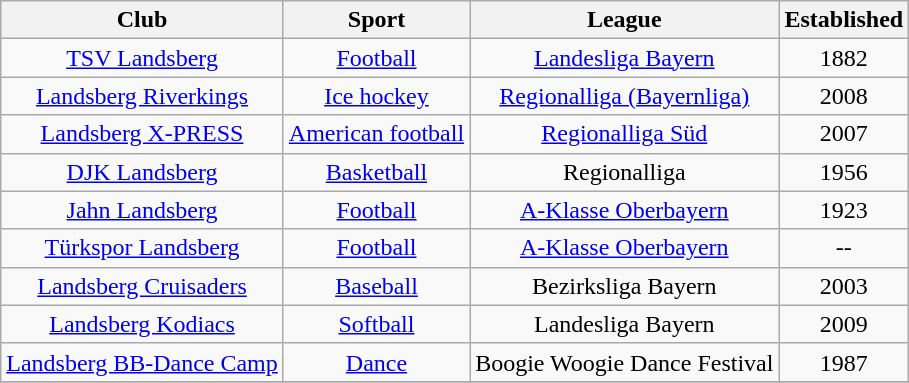<table class="wikitable sortable" style="text-align:center">
<tr>
<th scope="col">Club</th>
<th scope="col">Sport</th>
<th scope="col">League</th>
<th scope="col">Established</th>
</tr>
<tr>
<td><a href='#'>TSV Landsberg</a></td>
<td><a href='#'>Football</a></td>
<td><a href='#'>Landesliga Bayern</a></td>
<td>1882</td>
</tr>
<tr>
<td><a href='#'>Landsberg Riverkings</a></td>
<td><a href='#'>Ice hockey</a></td>
<td><a href='#'>Regionalliga (Bayernliga)</a></td>
<td>2008</td>
</tr>
<tr>
<td><a href='#'>Landsberg X-PRESS</a></td>
<td><a href='#'>American football</a></td>
<td><a href='#'>Regionalliga Süd</a></td>
<td>2007</td>
</tr>
<tr>
<td><a href='#'>DJK Landsberg</a></td>
<td><a href='#'>Basketball</a></td>
<td>Regionalliga</td>
<td>1956</td>
</tr>
<tr>
<td><a href='#'>Jahn Landsberg</a></td>
<td><a href='#'>Football</a></td>
<td><a href='#'>A-Klasse Oberbayern</a></td>
<td>1923</td>
</tr>
<tr>
<td><a href='#'>Türkspor Landsberg</a></td>
<td><a href='#'>Football</a></td>
<td><a href='#'>A-Klasse Oberbayern</a></td>
<td>--</td>
</tr>
<tr>
<td><a href='#'>Landsberg Cruisaders</a></td>
<td><a href='#'>Baseball</a></td>
<td>Bezirksliga Bayern</td>
<td>2003</td>
</tr>
<tr>
<td><a href='#'>Landsberg Kodiacs</a></td>
<td><a href='#'>Softball</a></td>
<td>Landesliga Bayern</td>
<td>2009</td>
</tr>
<tr>
<td><a href='#'>Landsberg BB-Dance Camp</a></td>
<td><a href='#'>Dance</a></td>
<td>Boogie Woogie Dance Festival</td>
<td>1987</td>
</tr>
<tr>
</tr>
</table>
